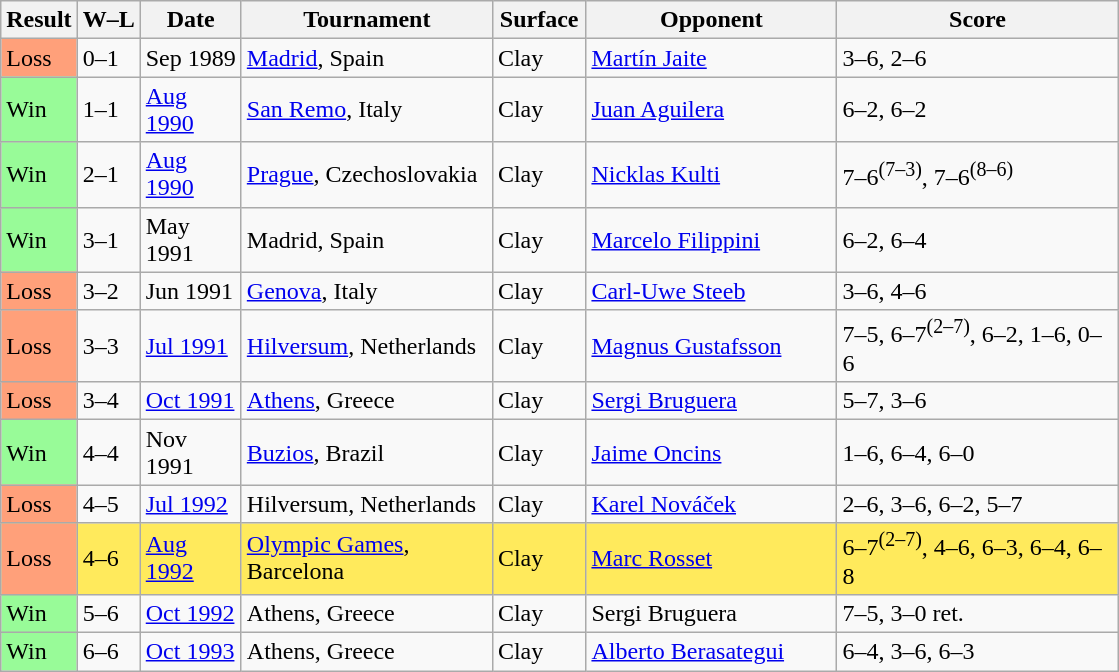<table class="sortable wikitable">
<tr>
<th style="width:40px">Result</th>
<th class="unsortable">W–L</th>
<th style="width:60px">Date</th>
<th style="width:160px">Tournament</th>
<th style="width:55px">Surface</th>
<th style="width:160px">Opponent</th>
<th style="width:180px" class="unsortable">Score</th>
</tr>
<tr>
<td style="background:#ffa07a;">Loss</td>
<td>0–1</td>
<td>Sep 1989</td>
<td><a href='#'>Madrid</a>, Spain</td>
<td>Clay</td>
<td> <a href='#'>Martín Jaite</a></td>
<td>3–6, 2–6</td>
</tr>
<tr>
<td style="background:#98fb98;">Win</td>
<td>1–1</td>
<td><a href='#'>Aug 1990</a></td>
<td><a href='#'>San Remo</a>, Italy</td>
<td>Clay</td>
<td> <a href='#'>Juan Aguilera</a></td>
<td>6–2, 6–2</td>
</tr>
<tr>
<td style="background:#98fb98;">Win</td>
<td>2–1</td>
<td><a href='#'>Aug 1990</a></td>
<td><a href='#'>Prague</a>, Czechoslovakia</td>
<td>Clay</td>
<td> <a href='#'>Nicklas Kulti</a></td>
<td>7–6<sup>(7–3)</sup>, 7–6<sup>(8–6)</sup></td>
</tr>
<tr>
<td style="background:#98fb98;">Win</td>
<td>3–1</td>
<td>May 1991</td>
<td>Madrid, Spain</td>
<td>Clay</td>
<td> <a href='#'>Marcelo Filippini</a></td>
<td>6–2, 6–4</td>
</tr>
<tr>
<td style="background:#ffa07a;">Loss</td>
<td>3–2</td>
<td>Jun 1991</td>
<td><a href='#'>Genova</a>, Italy</td>
<td>Clay</td>
<td> <a href='#'>Carl-Uwe Steeb</a></td>
<td>3–6, 4–6</td>
</tr>
<tr>
<td style="background:#ffa07a;">Loss</td>
<td>3–3</td>
<td><a href='#'>Jul 1991</a></td>
<td><a href='#'>Hilversum</a>, Netherlands</td>
<td>Clay</td>
<td> <a href='#'>Magnus Gustafsson</a></td>
<td>7–5, 6–7<sup>(2–7)</sup>, 6–2, 1–6, 0–6</td>
</tr>
<tr>
<td style="background:#ffa07a;">Loss</td>
<td>3–4</td>
<td><a href='#'>Oct 1991</a></td>
<td><a href='#'>Athens</a>, Greece</td>
<td>Clay</td>
<td> <a href='#'>Sergi Bruguera</a></td>
<td>5–7, 3–6</td>
</tr>
<tr>
<td style="background:#98fb98;">Win</td>
<td>4–4</td>
<td>Nov 1991</td>
<td><a href='#'>Buzios</a>, Brazil</td>
<td>Clay</td>
<td> <a href='#'>Jaime Oncins</a></td>
<td>1–6, 6–4, 6–0</td>
</tr>
<tr>
<td style="background:#ffa07a;">Loss</td>
<td>4–5</td>
<td><a href='#'>Jul 1992</a></td>
<td>Hilversum, Netherlands</td>
<td>Clay</td>
<td> <a href='#'>Karel Nováček</a></td>
<td>2–6, 3–6, 6–2, 5–7</td>
</tr>
<tr bgcolor="ffea5c">
<td style="background:#ffa07a;">Loss</td>
<td>4–6</td>
<td><a href='#'>Aug 1992</a></td>
<td><a href='#'>Olympic Games</a>, Barcelona</td>
<td>Clay</td>
<td> <a href='#'>Marc Rosset</a></td>
<td>6–7<sup>(2–7)</sup>, 4–6, 6–3, 6–4, 6–8</td>
</tr>
<tr>
<td style="background:#98fb98;">Win</td>
<td>5–6</td>
<td><a href='#'>Oct 1992</a></td>
<td>Athens, Greece</td>
<td>Clay</td>
<td> Sergi Bruguera</td>
<td>7–5, 3–0 ret.</td>
</tr>
<tr>
<td style="background:#98fb98;">Win</td>
<td>6–6</td>
<td><a href='#'>Oct 1993</a></td>
<td>Athens, Greece</td>
<td>Clay</td>
<td> <a href='#'>Alberto Berasategui</a></td>
<td>6–4, 3–6, 6–3</td>
</tr>
</table>
